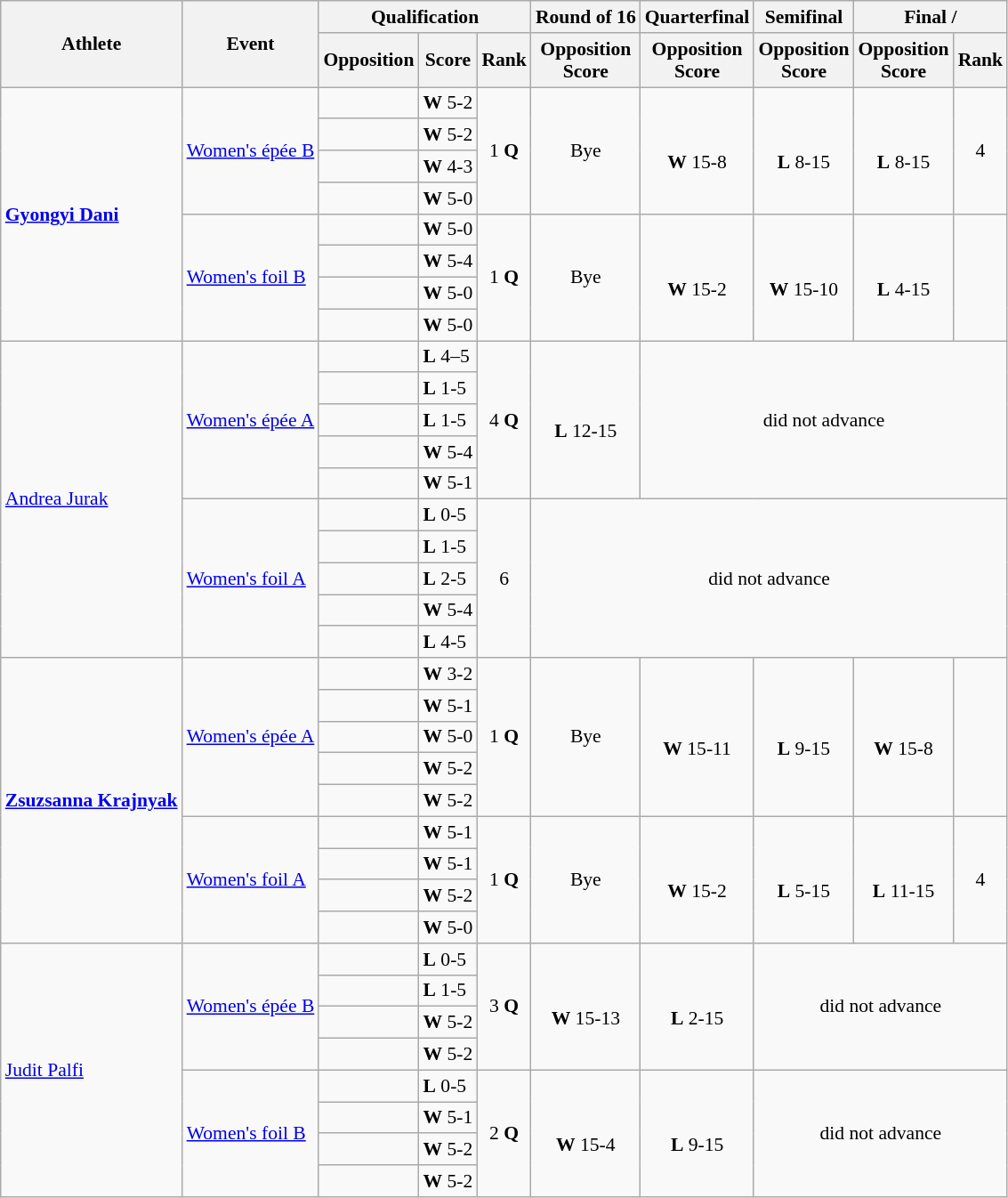<table class=wikitable style="font-size:90%">
<tr>
<th rowspan="2">Athlete</th>
<th rowspan="2">Event</th>
<th colspan="3">Qualification</th>
<th>Round of 16</th>
<th>Quarterfinal</th>
<th>Semifinal</th>
<th colspan="2">Final / </th>
</tr>
<tr>
<th>Opposition</th>
<th>Score</th>
<th>Rank</th>
<th>Opposition<br>Score</th>
<th>Opposition<br>Score</th>
<th>Opposition<br>Score</th>
<th>Opposition<br>Score</th>
<th>Rank</th>
</tr>
<tr>
<td rowspan=8><strong><a href='#'>Gyongyi Dani</a></strong></td>
<td rowspan=4><a href='#'>Women's épée B</a></td>
<td></td>
<td><strong>W</strong> 5-2</td>
<td align="center" rowspan=4>1 <strong>Q</strong></td>
<td align="center" rowspan=4>Bye</td>
<td align="center" rowspan=4><br><strong>W</strong> 15-8</td>
<td align="center" rowspan=4><br><strong>L</strong> 8-15</td>
<td align="center" rowspan=4><br><strong>L</strong> 8-15</td>
<td align="center" rowspan=4>4</td>
</tr>
<tr>
<td></td>
<td><strong>W</strong> 5-2</td>
</tr>
<tr>
<td></td>
<td><strong>W</strong> 4-3</td>
</tr>
<tr>
<td></td>
<td><strong>W</strong> 5-0</td>
</tr>
<tr>
<td rowspan=4><a href='#'>Women's foil B</a></td>
<td></td>
<td><strong>W</strong> 5-0</td>
<td align="center" rowspan=4>1 <strong>Q</strong></td>
<td align="center" rowspan=4>Bye</td>
<td align="center" rowspan=4><br><strong>W</strong> 15-2</td>
<td align="center" rowspan=4><br><strong>W</strong> 15-10</td>
<td align="center" rowspan=4><br><strong>L</strong> 4-15</td>
<td align="center" rowspan=4></td>
</tr>
<tr>
<td></td>
<td><strong>W</strong> 5-4</td>
</tr>
<tr>
<td></td>
<td><strong>W</strong> 5-0</td>
</tr>
<tr>
<td></td>
<td><strong>W</strong> 5-0</td>
</tr>
<tr>
<td rowspan=10><a href='#'>Andrea Jurak</a></td>
<td rowspan=5><a href='#'>Women's épée A</a></td>
<td></td>
<td><strong>L</strong> 4–5</td>
<td align="center" rowspan=5>4 <strong>Q</strong></td>
<td align="center" rowspan=5><br><strong>L</strong> 12-15</td>
<td align="center" rowspan=5 colspan=4>did not advance</td>
</tr>
<tr>
<td></td>
<td><strong>L</strong> 1-5</td>
</tr>
<tr>
<td></td>
<td><strong>L</strong> 1-5</td>
</tr>
<tr>
<td></td>
<td><strong>W</strong> 5-4</td>
</tr>
<tr>
<td></td>
<td><strong>W</strong> 5-1</td>
</tr>
<tr>
<td rowspan=5><a href='#'>Women's foil A</a></td>
<td></td>
<td><strong>L</strong> 0-5</td>
<td align="center" rowspan=5>6</td>
<td align="center" rowspan=5 colspan=5>did not advance</td>
</tr>
<tr>
<td></td>
<td><strong>L</strong> 1-5</td>
</tr>
<tr>
<td></td>
<td><strong>L</strong> 2-5</td>
</tr>
<tr>
<td></td>
<td><strong>W</strong> 5-4</td>
</tr>
<tr>
<td></td>
<td><strong>L</strong> 4-5</td>
</tr>
<tr>
<td rowspan=9><strong><a href='#'>Zsuzsanna Krajnyak</a></strong></td>
<td rowspan=5><a href='#'>Women's épée A</a></td>
<td></td>
<td><strong>W</strong> 3-2</td>
<td align="center" rowspan=5>1 <strong>Q</strong></td>
<td align="center" rowspan=5>Bye</td>
<td align="center" rowspan=5><br><strong>W</strong> 15-11</td>
<td align="center" rowspan=5><br><strong>L</strong> 9-15</td>
<td align="center" rowspan=5><br><strong>W</strong> 15-8</td>
<td align="center" rowspan=5></td>
</tr>
<tr>
<td></td>
<td><strong>W</strong> 5-1</td>
</tr>
<tr>
<td></td>
<td><strong>W</strong> 5-0</td>
</tr>
<tr>
<td></td>
<td><strong>W</strong> 5-2</td>
</tr>
<tr>
<td></td>
<td><strong>W</strong> 5-2</td>
</tr>
<tr>
<td rowspan=4><a href='#'>Women's foil A</a></td>
<td></td>
<td><strong>W</strong> 5-1</td>
<td align="center" rowspan=4>1 <strong>Q</strong></td>
<td align="center" rowspan=4>Bye</td>
<td align="center" rowspan=4><br><strong>W</strong> 15-2</td>
<td align="center" rowspan=4><br><strong>L</strong> 5-15</td>
<td align="center" rowspan=4><br><strong>L</strong> 11-15</td>
<td align="center" rowspan=4>4</td>
</tr>
<tr>
<td></td>
<td><strong>W</strong> 5-1</td>
</tr>
<tr>
<td></td>
<td><strong>W</strong> 5-2</td>
</tr>
<tr>
<td></td>
<td><strong>W</strong> 5-0</td>
</tr>
<tr>
<td rowspan=8><a href='#'>Judit Palfi</a></td>
<td rowspan=4><a href='#'>Women's épée B</a></td>
<td></td>
<td><strong>L</strong> 0-5</td>
<td align="center" rowspan=4>3 <strong>Q</strong></td>
<td align="center" rowspan=4><br><strong>W</strong> 15-13</td>
<td align="center" rowspan=4><br><strong>L</strong> 2-15</td>
<td align="center" rowspan=4 colspan=3>did not advance</td>
</tr>
<tr>
<td></td>
<td><strong>L</strong> 1-5</td>
</tr>
<tr>
<td></td>
<td><strong>W</strong> 5-2</td>
</tr>
<tr>
<td></td>
<td><strong>W</strong> 5-2</td>
</tr>
<tr>
<td rowspan=4><a href='#'>Women's foil B</a></td>
<td></td>
<td><strong>L</strong> 0-5</td>
<td align="center" rowspan=4>2 <strong>Q</strong></td>
<td align="center" rowspan=4><br><strong>W</strong> 15-4</td>
<td align="center" rowspan=4><br><strong>L</strong> 9-15</td>
<td align="center" rowspan=4 colspan=3>did not advance</td>
</tr>
<tr>
<td></td>
<td><strong>W</strong> 5-1</td>
</tr>
<tr>
<td></td>
<td><strong>W</strong> 5-2</td>
</tr>
<tr>
<td></td>
<td><strong>W</strong> 5-2</td>
</tr>
</table>
